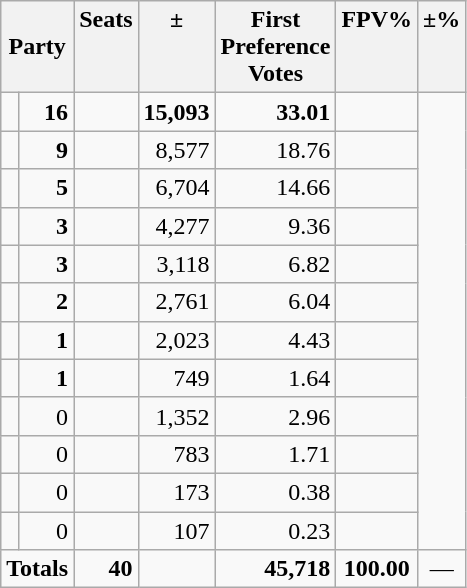<table class=wikitable>
<tr>
<th colspan=2 align=center>Party</th>
<th valign=top>Seats</th>
<th valign=top>±</th>
<th valign=top>First<br>Preference<br>Votes</th>
<th valign=top>FPV%</th>
<th valign=top>±%</th>
</tr>
<tr>
<td></td>
<td align=right><strong>16</strong></td>
<td align=right></td>
<td align=right><strong>15,093</strong></td>
<td align=right><strong>33.01</strong></td>
<td align=right></td>
</tr>
<tr>
<td></td>
<td align=right><strong>9</strong></td>
<td align=right></td>
<td align=right>8,577</td>
<td align=right>18.76</td>
<td align=right></td>
</tr>
<tr>
<td></td>
<td align=right><strong>5</strong></td>
<td align=right></td>
<td align=right>6,704</td>
<td align=right>14.66</td>
<td align=right></td>
</tr>
<tr>
<td></td>
<td align=right><strong>3</strong></td>
<td align=right></td>
<td align=right>4,277</td>
<td align=right>9.36</td>
<td align=right></td>
</tr>
<tr>
<td></td>
<td align=right><strong>3</strong></td>
<td align=right></td>
<td align=right>3,118</td>
<td align=right>6.82</td>
<td align=right></td>
</tr>
<tr>
<td></td>
<td align=right><strong>2</strong></td>
<td align=right></td>
<td align=right>2,761</td>
<td align=right>6.04</td>
<td align=right></td>
</tr>
<tr>
<td></td>
<td align=right><strong>1</strong></td>
<td align=right></td>
<td align=right>2,023</td>
<td align=right>4.43</td>
<td align=right></td>
</tr>
<tr>
<td></td>
<td align=right><strong>1</strong></td>
<td align=right></td>
<td align=right>749</td>
<td align=right>1.64</td>
<td align=right></td>
</tr>
<tr>
<td></td>
<td align=right>0</td>
<td align=right></td>
<td align=right>1,352</td>
<td align=right>2.96</td>
<td align=right></td>
</tr>
<tr>
<td></td>
<td align=right>0</td>
<td align=right></td>
<td align=right>783</td>
<td align=right>1.71</td>
<td align=right></td>
</tr>
<tr>
<td></td>
<td align=right>0</td>
<td align=right></td>
<td align=right>173</td>
<td align=right>0.38</td>
<td align=right></td>
</tr>
<tr>
<td></td>
<td align=right>0</td>
<td align=right></td>
<td align=right>107</td>
<td align=right>0.23</td>
<td align=right></td>
</tr>
<tr>
<td colspan=2 align=center><strong>Totals</strong></td>
<td align=right><strong>40</strong></td>
<td align=center></td>
<td align=right><strong>45,718</strong></td>
<td align=center><strong>100.00</strong></td>
<td align=center>—</td>
</tr>
</table>
